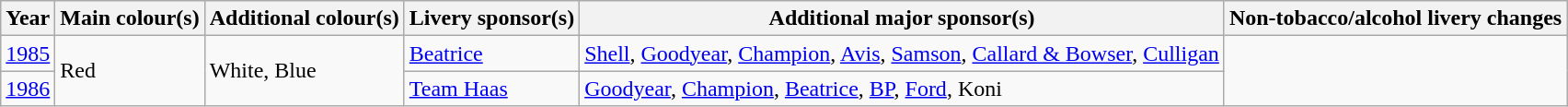<table class="wikitable">
<tr>
<th>Year</th>
<th>Main colour(s)</th>
<th>Additional colour(s)</th>
<th>Livery sponsor(s)</th>
<th>Additional major sponsor(s)</th>
<th>Non-tobacco/alcohol livery changes</th>
</tr>
<tr>
<td><a href='#'>1985</a></td>
<td rowspan=2>Red</td>
<td rowspan=2>White, Blue</td>
<td><a href='#'>Beatrice</a></td>
<td><a href='#'>Shell</a>, <a href='#'>Goodyear</a>, <a href='#'>Champion</a>, <a href='#'>Avis</a>, <a href='#'>Samson</a>, <a href='#'>Callard & Bowser</a>, <a href='#'>Culligan</a></td>
<td rowspan=2></td>
</tr>
<tr>
<td><a href='#'>1986</a></td>
<td><a href='#'>Team Haas</a></td>
<td><a href='#'>Goodyear</a>, <a href='#'>Champion</a>, <a href='#'>Beatrice</a>, <a href='#'>BP</a>, <a href='#'>Ford</a>, Koni</td>
</tr>
</table>
